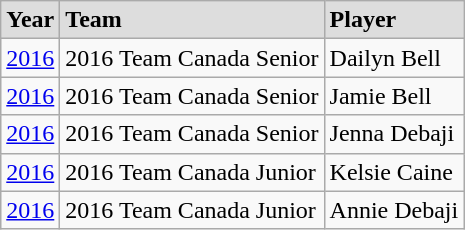<table class="wikitable">
<tr style="font-weight:bold; background-color:#dddddd;" |>
<td align="left">Year</td>
<td>Team</td>
<td>Player</td>
</tr>
<tr>
<td><a href='#'>2016</a></td>
<td> 2016 Team Canada Senior</td>
<td>Dailyn Bell</td>
</tr>
<tr>
<td><a href='#'>2016</a></td>
<td> 2016 Team Canada Senior</td>
<td>Jamie Bell</td>
</tr>
<tr>
<td><a href='#'>2016</a></td>
<td> 2016 Team Canada Senior</td>
<td>Jenna Debaji</td>
</tr>
<tr>
<td><a href='#'>2016</a></td>
<td> 2016 Team Canada Junior</td>
<td>Kelsie Caine</td>
</tr>
<tr>
<td><a href='#'>2016</a></td>
<td> 2016 Team Canada Junior</td>
<td>Annie Debaji</td>
</tr>
</table>
